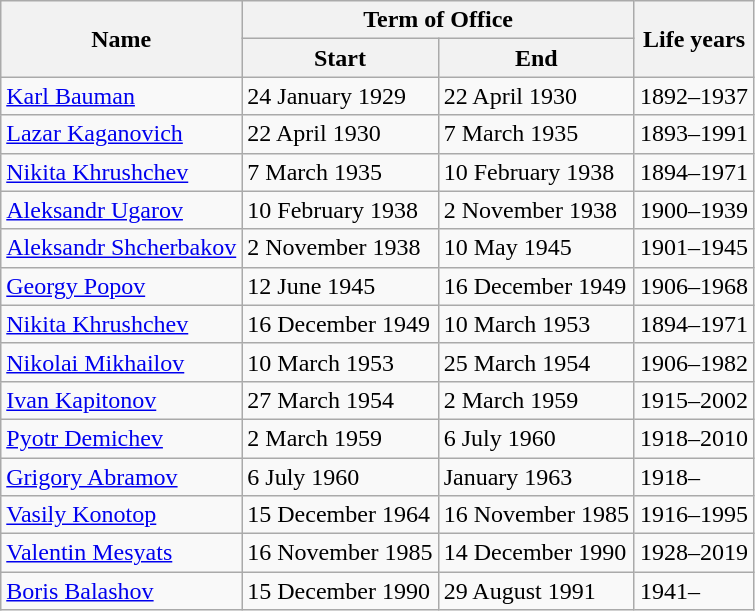<table class="wikitable">
<tr>
<th rowspan="2">Name</th>
<th colspan="2">Term of Office</th>
<th rowspan="2">Life years</th>
</tr>
<tr>
<th>Start</th>
<th>End</th>
</tr>
<tr>
<td><a href='#'>Karl Bauman</a></td>
<td>24 January 1929</td>
<td>22 April 1930</td>
<td>1892–1937</td>
</tr>
<tr>
<td><a href='#'>Lazar Kaganovich</a></td>
<td>22 April 1930</td>
<td>7 March 1935</td>
<td>1893–1991</td>
</tr>
<tr>
<td><a href='#'>Nikita Khrushchev</a></td>
<td>7 March 1935</td>
<td>10 February 1938</td>
<td>1894–1971</td>
</tr>
<tr>
<td><a href='#'>Aleksandr Ugarov</a></td>
<td>10 February 1938</td>
<td>2 November 1938</td>
<td>1900–1939</td>
</tr>
<tr>
<td><a href='#'>Aleksandr Shcherbakov</a></td>
<td>2 November 1938</td>
<td>10 May 1945</td>
<td>1901–1945</td>
</tr>
<tr>
<td><a href='#'>Georgy Popov</a></td>
<td>12 June 1945</td>
<td>16 December 1949</td>
<td>1906–1968</td>
</tr>
<tr>
<td><a href='#'>Nikita Khrushchev</a></td>
<td>16 December 1949</td>
<td>10 March 1953</td>
<td>1894–1971</td>
</tr>
<tr>
<td><a href='#'>Nikolai Mikhailov</a></td>
<td>10 March 1953</td>
<td>25 March 1954</td>
<td>1906–1982</td>
</tr>
<tr>
<td><a href='#'>Ivan Kapitonov</a></td>
<td>27 March 1954</td>
<td>2 March 1959</td>
<td>1915–2002</td>
</tr>
<tr>
<td><a href='#'>Pyotr Demichev</a></td>
<td>2 March 1959</td>
<td>6 July 1960</td>
<td>1918–2010</td>
</tr>
<tr>
<td><a href='#'>Grigory Abramov</a></td>
<td>6 July 1960</td>
<td>January 1963</td>
<td>1918–</td>
</tr>
<tr>
<td><a href='#'>Vasily Konotop</a></td>
<td>15 December 1964</td>
<td>16 November 1985</td>
<td>1916–1995</td>
</tr>
<tr>
<td><a href='#'>Valentin Mesyats</a></td>
<td>16 November 1985</td>
<td>14 December 1990</td>
<td>1928–2019</td>
</tr>
<tr>
<td><a href='#'>Boris Balashov</a></td>
<td>15 December 1990</td>
<td>29 August 1991</td>
<td>1941–</td>
</tr>
</table>
